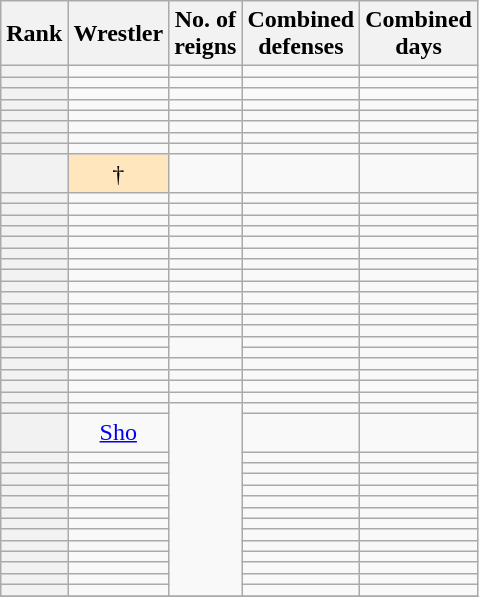<table class="wikitable sortable" style="text-align:center;">
<tr>
<th>Rank</th>
<th>Wrestler</th>
<th>No. of<br>reigns</th>
<th>Combined<br>defenses</th>
<th>Combined<br>days</th>
</tr>
<tr>
<th></th>
<td></td>
<td></td>
<td></td>
<td></td>
</tr>
<tr>
<th></th>
<td></td>
<td></td>
<td></td>
<td></td>
</tr>
<tr>
<th></th>
<td></td>
<td></td>
<td></td>
<td></td>
</tr>
<tr>
<th></th>
<td></td>
<td></td>
<td></td>
<td></td>
</tr>
<tr>
<th></th>
<td></td>
<td></td>
<td></td>
<td></td>
</tr>
<tr>
<th></th>
<td></td>
<td></td>
<td></td>
<td></td>
</tr>
<tr>
<th></th>
<td></td>
<td></td>
<td></td>
<td></td>
</tr>
<tr>
<th></th>
<td></td>
<td></td>
<td></td>
<td></td>
</tr>
<tr>
<th></th>
<td style="background-color:#FFE6BD"> †</td>
<td></td>
<td></td>
<td></td>
</tr>
<tr>
<th></th>
<td></td>
<td></td>
<td></td>
<td></td>
</tr>
<tr>
<th></th>
<td></td>
<td></td>
<td></td>
<td></td>
</tr>
<tr>
<th></th>
<td></td>
<td></td>
<td></td>
<td></td>
</tr>
<tr>
<th></th>
<td></td>
<td></td>
<td></td>
<td></td>
</tr>
<tr>
<th></th>
<td></td>
<td></td>
<td></td>
<td></td>
</tr>
<tr>
<th></th>
<td></td>
<td></td>
<td></td>
<td></td>
</tr>
<tr>
<th></th>
<td></td>
<td></td>
<td></td>
<td></td>
</tr>
<tr>
<th></th>
<td></td>
<td></td>
<td></td>
<td></td>
</tr>
<tr>
<th></th>
<td></td>
<td></td>
<td></td>
<td></td>
</tr>
<tr>
<th></th>
<td></td>
<td></td>
<td></td>
<td></td>
</tr>
<tr>
<th></th>
<td></td>
<td></td>
<td></td>
<td></td>
</tr>
<tr>
<th></th>
<td></td>
<td></td>
<td></td>
<td></td>
</tr>
<tr>
<th></th>
<td></td>
<td></td>
<td></td>
<td></td>
</tr>
<tr>
<th></th>
<td></td>
<td rowspan=2></td>
<td></td>
<td></td>
</tr>
<tr>
<th></th>
<td></td>
<td></td>
<td></td>
</tr>
<tr>
<th></th>
<td></td>
<td></td>
<td></td>
<td></td>
</tr>
<tr>
<th></th>
<td></td>
<td></td>
<td></td>
<td></td>
</tr>
<tr>
<th></th>
<td></td>
<td></td>
<td></td>
<td></td>
</tr>
<tr>
<th></th>
<td></td>
<td></td>
<td></td>
<td></td>
</tr>
<tr>
<th></th>
<td></td>
<td rowspan=15></td>
<td></td>
<td></td>
</tr>
<tr>
<th></th>
<td><a href='#'>Sho</a></td>
<td></td>
<td></td>
</tr>
<tr>
<th></th>
<td></td>
<td></td>
<td></td>
</tr>
<tr>
<th></th>
<td></td>
<td></td>
<td></td>
</tr>
<tr>
<th></th>
<td></td>
<td></td>
<td></td>
</tr>
<tr>
<th></th>
<td></td>
<td></td>
<td></td>
</tr>
<tr>
<th></th>
<td></td>
<td></td>
<td></td>
</tr>
<tr>
<th></th>
<td></td>
<td></td>
<td></td>
</tr>
<tr>
<th></th>
<td></td>
<td></td>
<td></td>
</tr>
<tr>
<th></th>
<td></td>
<td></td>
<td></td>
</tr>
<tr>
<th></th>
<td></td>
<td></td>
<td></td>
</tr>
<tr>
<th></th>
<td></td>
<td></td>
<td></td>
</tr>
<tr>
<th></th>
<td></td>
<td></td>
<td></td>
</tr>
<tr>
<th></th>
<td></td>
<td></td>
<td></td>
</tr>
<tr>
<th></th>
<td></td>
<td></td>
<td></td>
</tr>
<tr>
</tr>
</table>
